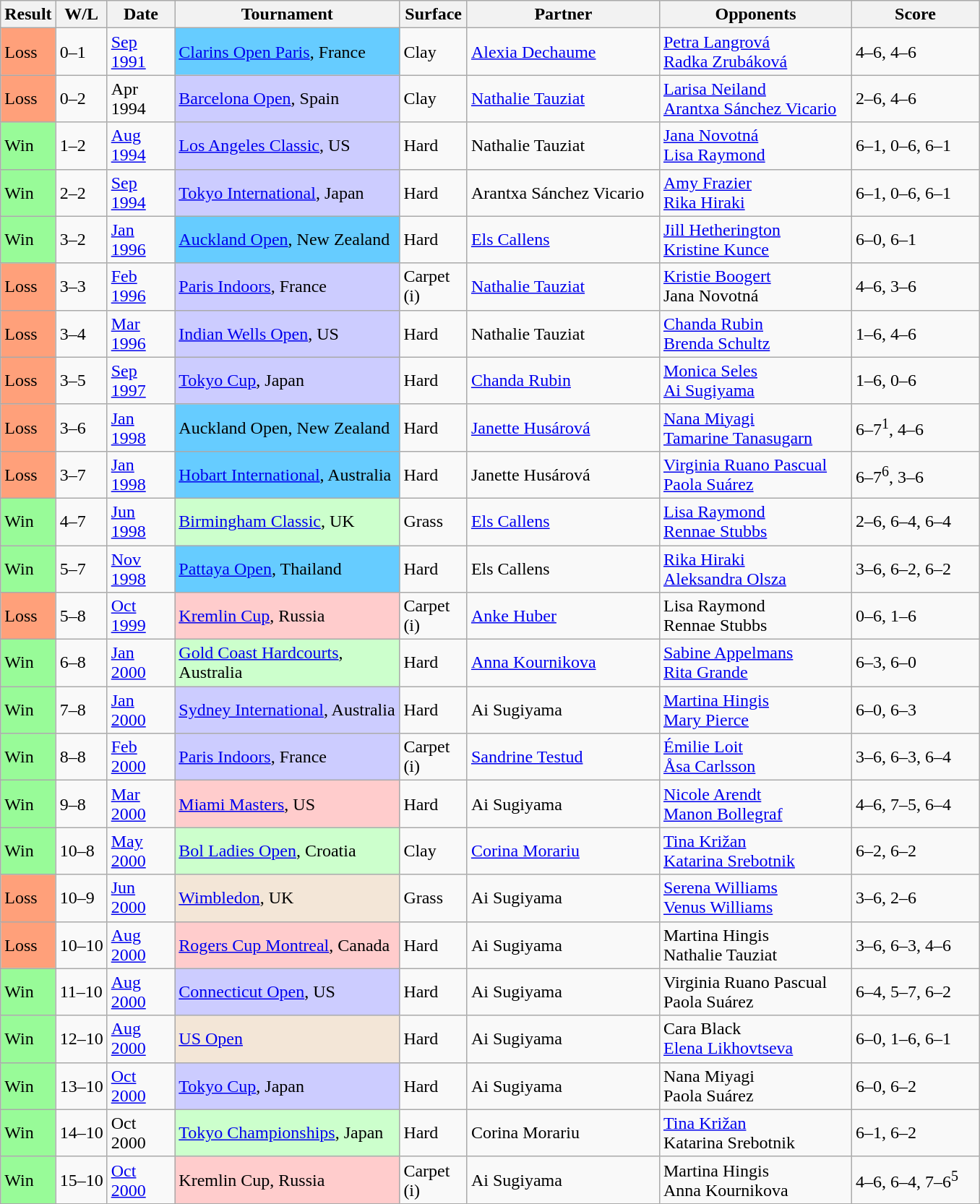<table class="sortable wikitable">
<tr>
<th>Result</th>
<th style="width:40px" class="unsortable">W/L</th>
<th style="width:55px">Date</th>
<th style="width:200px">Tournament</th>
<th style="width:55px">Surface</th>
<th style="width:170px">Partner</th>
<th style="width:170px">Opponents</th>
<th style="width:110px" class="unsortable">Score</th>
</tr>
<tr>
<td style="background:#ffa07a;">Loss</td>
<td>0–1</td>
<td><a href='#'>Sep 1991</a></td>
<td style="background:#66ccff;"><a href='#'>Clarins Open Paris</a>, France</td>
<td>Clay</td>
<td> <a href='#'>Alexia Dechaume</a></td>
<td> <a href='#'>Petra Langrová</a> <br>  <a href='#'>Radka Zrubáková</a></td>
<td>4–6, 4–6</td>
</tr>
<tr>
<td style="background:#ffa07a;">Loss</td>
<td>0–2</td>
<td>Apr 1994</td>
<td style="background:#ccccff;"><a href='#'>Barcelona Open</a>, Spain</td>
<td>Clay</td>
<td> <a href='#'>Nathalie Tauziat</a></td>
<td> <a href='#'>Larisa Neiland</a> <br>  <a href='#'>Arantxa Sánchez Vicario</a></td>
<td>2–6, 4–6</td>
</tr>
<tr>
<td style="background:#98fb98;">Win</td>
<td>1–2</td>
<td><a href='#'>Aug 1994</a></td>
<td style="background:#ccccff;"><a href='#'>Los Angeles Classic</a>, US</td>
<td>Hard</td>
<td> Nathalie Tauziat</td>
<td> <a href='#'>Jana Novotná</a> <br>  <a href='#'>Lisa Raymond</a></td>
<td>6–1, 0–6, 6–1</td>
</tr>
<tr>
<td style="background:#98fb98;">Win</td>
<td>2–2</td>
<td><a href='#'>Sep 1994</a></td>
<td style="background:#ccccff;"><a href='#'>Tokyo International</a>, Japan</td>
<td>Hard</td>
<td> Arantxa Sánchez Vicario</td>
<td> <a href='#'>Amy Frazier</a>  <br>  <a href='#'>Rika Hiraki</a></td>
<td>6–1, 0–6, 6–1</td>
</tr>
<tr>
<td style="background:#98fb98;">Win</td>
<td>3–2</td>
<td><a href='#'>Jan 1996</a></td>
<td style="background:#66ccff;"><a href='#'>Auckland Open</a>, New Zealand</td>
<td>Hard</td>
<td> <a href='#'>Els Callens</a></td>
<td> <a href='#'>Jill Hetherington</a> <br>  <a href='#'>Kristine Kunce</a></td>
<td>6–0, 6–1</td>
</tr>
<tr>
<td style="background:#ffa07a;">Loss</td>
<td>3–3</td>
<td><a href='#'>Feb 1996</a></td>
<td style="background:#ccccff;"><a href='#'>Paris Indoors</a>, France</td>
<td>Carpet (i)</td>
<td> <a href='#'>Nathalie Tauziat</a></td>
<td> <a href='#'>Kristie Boogert</a> <br>  Jana Novotná</td>
<td>4–6, 3–6</td>
</tr>
<tr>
<td style="background:#ffa07a;">Loss</td>
<td>3–4</td>
<td><a href='#'>Mar 1996</a></td>
<td style="background:#ccccff;"><a href='#'>Indian Wells Open</a>, US</td>
<td>Hard</td>
<td> Nathalie Tauziat</td>
<td> <a href='#'>Chanda Rubin</a> <br>  <a href='#'>Brenda Schultz</a></td>
<td>1–6, 4–6</td>
</tr>
<tr>
<td style="background:#ffa07a;">Loss</td>
<td>3–5</td>
<td><a href='#'>Sep 1997</a></td>
<td style="background:#ccccff;"><a href='#'>Tokyo Cup</a>, Japan</td>
<td>Hard</td>
<td> <a href='#'>Chanda Rubin</a></td>
<td> <a href='#'>Monica Seles</a> <br>  <a href='#'>Ai Sugiyama</a></td>
<td>1–6, 0–6</td>
</tr>
<tr>
<td style="background:#ffa07a;">Loss</td>
<td>3–6</td>
<td><a href='#'>Jan 1998</a></td>
<td style="background:#66ccff;">Auckland Open, New Zealand</td>
<td>Hard</td>
<td> <a href='#'>Janette Husárová</a></td>
<td> <a href='#'>Nana Miyagi</a> <br>  <a href='#'>Tamarine Tanasugarn</a></td>
<td>6–7<sup>1</sup>, 4–6</td>
</tr>
<tr>
<td style="background:#ffa07a;">Loss</td>
<td>3–7</td>
<td><a href='#'>Jan 1998</a></td>
<td style="background:#66ccff;"><a href='#'>Hobart International</a>, Australia</td>
<td>Hard</td>
<td> Janette Husárová</td>
<td> <a href='#'>Virginia Ruano Pascual</a> <br>  <a href='#'>Paola Suárez</a></td>
<td>6–7<sup>6</sup>, 3–6</td>
</tr>
<tr>
<td style="background:#98fb98;">Win</td>
<td>4–7</td>
<td><a href='#'>Jun 1998</a></td>
<td style="background:#ccffcc;"><a href='#'>Birmingham Classic</a>, UK</td>
<td>Grass</td>
<td> <a href='#'>Els Callens</a></td>
<td> <a href='#'>Lisa Raymond</a> <br>  <a href='#'>Rennae Stubbs</a></td>
<td>2–6, 6–4, 6–4</td>
</tr>
<tr>
<td style="background:#98fb98;">Win</td>
<td>5–7</td>
<td><a href='#'>Nov 1998</a></td>
<td style="background:#66ccff;"><a href='#'>Pattaya Open</a>, Thailand</td>
<td>Hard</td>
<td> Els Callens</td>
<td> <a href='#'>Rika Hiraki</a> <br>  <a href='#'>Aleksandra Olsza</a></td>
<td>3–6, 6–2, 6–2</td>
</tr>
<tr>
<td style="background:#ffa07a;">Loss</td>
<td>5–8</td>
<td><a href='#'>Oct 1999</a></td>
<td style="background:#ffcccc;"><a href='#'>Kremlin Cup</a>, Russia</td>
<td>Carpet (i)</td>
<td> <a href='#'>Anke Huber</a></td>
<td> Lisa Raymond <br>  Rennae Stubbs</td>
<td>0–6, 1–6</td>
</tr>
<tr>
<td style="background:#98fb98;">Win</td>
<td>6–8</td>
<td><a href='#'>Jan 2000</a></td>
<td style="background:#ccffcc;"><a href='#'>Gold Coast Hardcourts</a>, Australia</td>
<td>Hard</td>
<td> <a href='#'>Anna Kournikova</a></td>
<td> <a href='#'>Sabine Appelmans</a> <br>  <a href='#'>Rita Grande</a></td>
<td>6–3, 6–0</td>
</tr>
<tr>
<td style="background:#98fb98;">Win</td>
<td>7–8</td>
<td><a href='#'>Jan 2000</a></td>
<td style="background:#ccccff;"><a href='#'>Sydney International</a>, Australia</td>
<td>Hard</td>
<td> Ai Sugiyama</td>
<td> <a href='#'>Martina Hingis</a> <br>  <a href='#'>Mary Pierce</a></td>
<td>6–0, 6–3</td>
</tr>
<tr>
<td style="background:#98fb98;">Win</td>
<td>8–8</td>
<td><a href='#'>Feb 2000</a></td>
<td style="background:#ccccff;"><a href='#'>Paris Indoors</a>, France</td>
<td>Carpet (i)</td>
<td> <a href='#'>Sandrine Testud</a></td>
<td> <a href='#'>Émilie Loit</a> <br>  <a href='#'>Åsa Carlsson</a></td>
<td>3–6, 6–3, 6–4</td>
</tr>
<tr>
<td style="background:#98fb98;">Win</td>
<td>9–8</td>
<td><a href='#'>Mar 2000</a></td>
<td style="background:#ffcccc;"><a href='#'>Miami Masters</a>, US</td>
<td>Hard</td>
<td> Ai Sugiyama</td>
<td> <a href='#'>Nicole Arendt</a> <br>  <a href='#'>Manon Bollegraf</a></td>
<td>4–6, 7–5, 6–4</td>
</tr>
<tr>
<td style="background:#98fb98;">Win</td>
<td>10–8</td>
<td><a href='#'>May 2000</a></td>
<td style="background:#ccffcc;"><a href='#'>Bol Ladies Open</a>, Croatia</td>
<td>Clay</td>
<td> <a href='#'>Corina Morariu</a></td>
<td> <a href='#'>Tina Križan</a> <br>  <a href='#'>Katarina Srebotnik</a></td>
<td>6–2, 6–2</td>
</tr>
<tr>
<td style="background:#ffa07a;">Loss</td>
<td>10–9</td>
<td><a href='#'>Jun 2000</a></td>
<td style="background:#f3e6d7;"><a href='#'>Wimbledon</a>, UK</td>
<td>Grass</td>
<td> Ai Sugiyama</td>
<td> <a href='#'>Serena Williams</a> <br>  <a href='#'>Venus Williams</a></td>
<td>3–6, 2–6</td>
</tr>
<tr>
<td style="background:#ffa07a;">Loss</td>
<td>10–10</td>
<td><a href='#'>Aug 2000</a></td>
<td style="background:#ffcccc;"><a href='#'>Rogers Cup Montreal</a>, Canada</td>
<td>Hard</td>
<td> Ai Sugiyama</td>
<td> Martina Hingis <br>  Nathalie Tauziat</td>
<td>3–6, 6–3, 4–6</td>
</tr>
<tr>
<td style="background:#98fb98;">Win</td>
<td>11–10</td>
<td><a href='#'>Aug 2000</a></td>
<td style="background:#ccccff;"><a href='#'>Connecticut Open</a>, US</td>
<td>Hard</td>
<td> Ai Sugiyama</td>
<td> Virginia Ruano Pascual <br>  Paola Suárez</td>
<td>6–4, 5–7, 6–2</td>
</tr>
<tr>
<td style="background:#98fb98;">Win</td>
<td>12–10</td>
<td><a href='#'>Aug 2000</a></td>
<td style="background:#f3e6d7;"><a href='#'>US Open</a></td>
<td>Hard</td>
<td> Ai Sugiyama</td>
<td> Cara Black <br>  <a href='#'>Elena Likhovtseva</a></td>
<td>6–0, 1–6, 6–1</td>
</tr>
<tr>
<td style="background:#98fb98;">Win</td>
<td>13–10</td>
<td><a href='#'>Oct 2000</a></td>
<td style="background:#ccccff;"><a href='#'>Tokyo Cup</a>, Japan</td>
<td>Hard</td>
<td> Ai Sugiyama</td>
<td> Nana Miyagi <br>  Paola Suárez</td>
<td>6–0, 6–2</td>
</tr>
<tr>
<td style="background:#98fb98;">Win</td>
<td>14–10</td>
<td>Oct 2000</td>
<td style="background:#ccffcc;"><a href='#'>Tokyo Championships</a>, Japan</td>
<td>Hard</td>
<td> Corina Morariu</td>
<td> <a href='#'>Tina Križan</a> <br>  Katarina Srebotnik</td>
<td>6–1, 6–2</td>
</tr>
<tr>
<td style="background:#98fb98;">Win</td>
<td>15–10</td>
<td><a href='#'>Oct 2000</a></td>
<td style="background:#ffcccc;">Kremlin Cup, Russia</td>
<td>Carpet (i)</td>
<td> Ai Sugiyama</td>
<td> Martina Hingis <br>  Anna Kournikova</td>
<td>4–6, 6–4, 7–6<sup>5</sup></td>
</tr>
</table>
